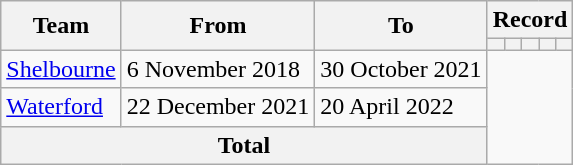<table class="wikitable" style="text-align:center">
<tr>
<th rowspan="2">Team</th>
<th rowspan="2">From</th>
<th rowspan="2">To</th>
<th colspan="5">Record</th>
</tr>
<tr>
<th></th>
<th></th>
<th></th>
<th></th>
<th></th>
</tr>
<tr>
<td align="left"><a href='#'>Shelbourne</a></td>
<td align="left">6 November 2018</td>
<td align="left">30 October 2021<br></td>
</tr>
<tr>
<td align="left"><a href='#'>Waterford</a></td>
<td align="left">22 December 2021</td>
<td align="left">20 April 2022<br></td>
</tr>
<tr>
<th colspan="3">Total<br></th>
</tr>
</table>
